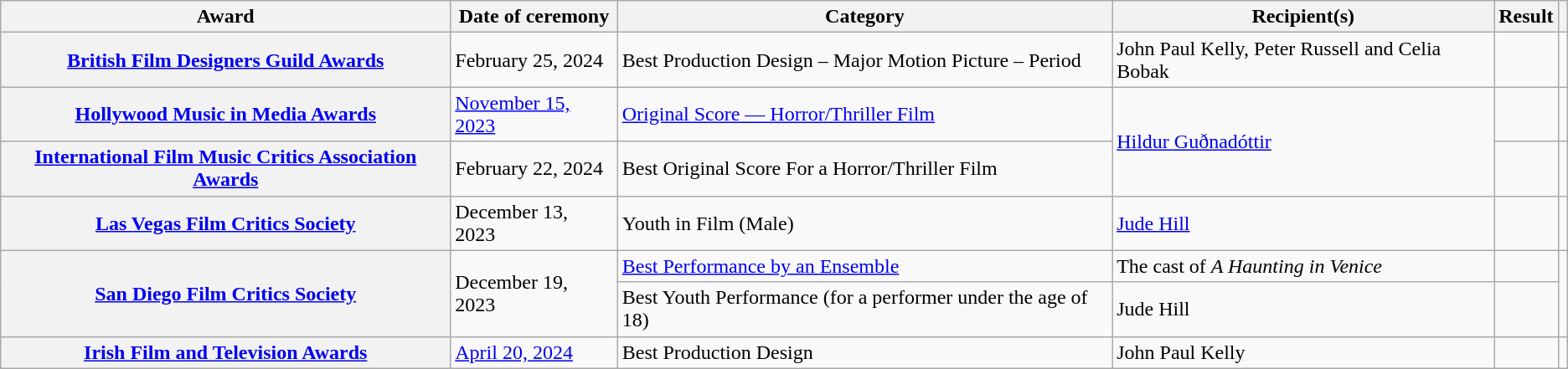<table class="wikitable sortable plainrowheaders">
<tr>
<th scope="col">Award</th>
<th scope="col">Date of ceremony</th>
<th scope="col">Category</th>
<th scope="col">Recipient(s)</th>
<th scope="col">Result</th>
<th scope="col" class="unsortable"></th>
</tr>
<tr>
<th scope="row"><a href='#'>British Film Designers Guild Awards</a></th>
<td>February 25, 2024</td>
<td>Best Production Design – Major Motion Picture – Period</td>
<td>John Paul Kelly, Peter Russell and Celia Bobak</td>
<td></td>
<td style="text-align:center;"></td>
</tr>
<tr>
<th scope="row"><a href='#'>Hollywood Music in Media Awards</a></th>
<td><a href='#'>November 15, 2023</a></td>
<td><a href='#'>Original Score — Horror/Thriller Film</a></td>
<td rowspan="2"><a href='#'>Hildur Guðnadóttir</a></td>
<td></td>
<td style="text-align:center;"></td>
</tr>
<tr>
<th scope="row"><a href='#'>International Film Music Critics Association Awards</a></th>
<td>February 22, 2024</td>
<td>Best Original Score For a Horror/Thriller Film</td>
<td></td>
<td style="text-align:center;"></td>
</tr>
<tr>
<th scope="row"><a href='#'>Las Vegas Film Critics Society</a></th>
<td>December 13, 2023</td>
<td>Youth in Film (Male)</td>
<td><a href='#'>Jude Hill</a></td>
<td></td>
<td style="text-align:center;"></td>
</tr>
<tr>
<th rowspan="2" scope="row"><a href='#'>San Diego Film Critics Society</a></th>
<td rowspan="2">December 19, 2023</td>
<td><a href='#'>Best Performance by an Ensemble</a></td>
<td>The cast of <em>A Haunting in Venice</em></td>
<td></td>
<td rowspan="2"></td>
</tr>
<tr>
<td>Best Youth Performance (for a performer under the age of 18)</td>
<td>Jude Hill</td>
<td></td>
</tr>
<tr>
<th scope="row"><a href='#'>Irish Film and Television Awards</a></th>
<td><a href='#'>April 20, 2024</a></td>
<td>Best Production Design</td>
<td>John Paul Kelly</td>
<td></td>
<td style="text-align:center;"></td>
</tr>
</table>
